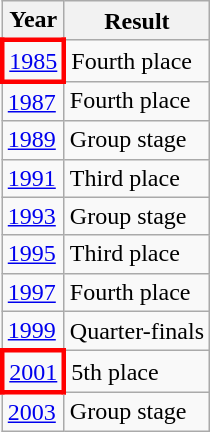<table class="wikitable">
<tr>
<th>Year</th>
<th>Result</th>
</tr>
<tr>
<td style="border: 3px solid red"> <a href='#'>1985</a></td>
<td>Fourth place</td>
</tr>
<tr>
<td> <a href='#'>1987</a></td>
<td>Fourth place</td>
</tr>
<tr>
<td> <a href='#'>1989</a></td>
<td>Group stage</td>
</tr>
<tr>
<td> <a href='#'>1991</a></td>
<td> Third place</td>
</tr>
<tr>
<td> <a href='#'>1993</a></td>
<td>Group stage</td>
</tr>
<tr>
<td> <a href='#'>1995</a></td>
<td> Third place</td>
</tr>
<tr>
<td> <a href='#'>1997</a></td>
<td>Fourth place</td>
</tr>
<tr>
<td>  <a href='#'>1999</a></td>
<td>Quarter-finals</td>
</tr>
<tr>
<td style="border: 3px solid red"> <a href='#'>2001</a></td>
<td>5th place</td>
</tr>
<tr>
<td> <a href='#'>2003</a></td>
<td>Group stage</td>
</tr>
</table>
